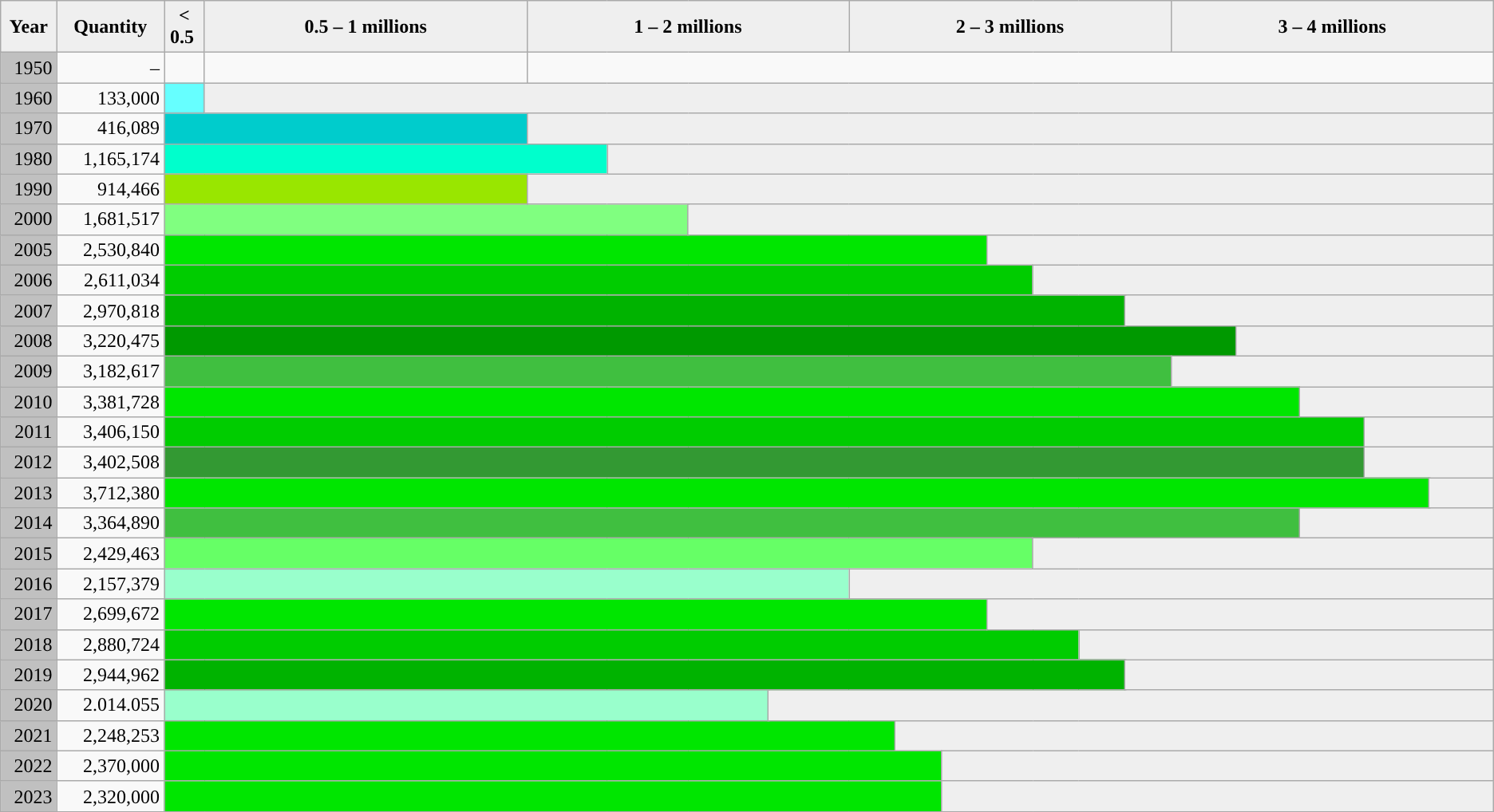<table class="wikitable sortable">
<tr>
<th colspan="1" width="3%" style="background:#EFEFEF;" !align="right">Year</th>
<th colspan="1" width="6%" style="background:#EFEFEF;" !align="right">Quantity</th>
<th colspan="1" width="1%" style="background:#EFEFEF;" class="unsortable" !align="right">< 0.5 </th>
<th colspan="10" width="18%" style="background:#EFEFEF;" class="unsortable" !align="right">0.5 – 1 millions</th>
<th colspan="10" width="18%" style="background:#EFEFEF;" class="unsortable" !align="right">1 – 2 millions</th>
<th colspan="10" width="18%" style="background:#EFEFEF;" class="unsortable" !align="right">2 – 3 millions</th>
<th colspan="10" width="18%" style="background:#EFEFEF;" class="unsortable" !align="right">3 – 4 millions</th>
</tr>
<tr align="right">
<td colspan="1" style="background:#C0C0C0;">1950</td>
<td>–</td>
<td colspan="style="></td>
<td colspan="style="> </td>
</tr>
<tr align="right">
<td colspan="1" style="background:#C0C0C0;">1960</td>
<td>133,000</td>
<td colspan="1" style="background:#66FFFF;"> </td>
<td colspan="40" style="background:#EFEFEF;"> </td>
</tr>
<tr align="right">
<td colspan="1" style="background:#C0C0C0;">1970</td>
<td>416,089</td>
<td colspan="2" style="background:#00CCCC;"> </td>
<td colspan="40" style="background:#EFEFEF;"> </td>
</tr>
<tr align="right">
<td colspan="1" style="background:#C0C0C0;">1980</td>
<td>1,165,174</td>
<td colspan="14" style="background:#00FFCC;"> </td>
<td colspan="40" style="background:#EFEFEF;"> </td>
</tr>
<tr align="right">
<td colspan="1" style="background:#C0C0C0;">1990</td>
<td>914,466</td>
<td colspan="10" style="background:#99E600;"> </td>
<td colspan="40" style="background:#EFEFEF;"> </td>
</tr>
<tr align="right">
<td colspan="1" style="background:#C0C0C0;">2000</td>
<td>1,681,517</td>
<td colspan="18" style="background:#80FF80;"> </td>
<td colspan="40" style="background:#EFEFEF;"> </td>
</tr>
<tr align="right">
<td colspan="1" style="background:#C0C0C0;">2005</td>
<td>2,530,840</td>
<td colspan="26" style="background:#00E600;"> </td>
<td colspan="40" style="background:#EFEFEF;"> </td>
</tr>
<tr align="right">
<td colspan="1" style="background:#C0C0C0;">2006</td>
<td>2,611,034</td>
<td colspan="27" style="background:#00CC00;"> </td>
<td colspan="40" style="background:#EFEFEF;"> </td>
</tr>
<tr align="right">
<td colspan="1" style="background:#C0C0C0;">2007</td>
<td>2,970,818</td>
<td colspan="30" style="background:#00B300;"> </td>
<td colspan="40" style="background:#EFEFEF;"> </td>
</tr>
<tr align="right">
<td colspan="1" style="background:#C0C0C0;">2008</td>
<td>3,220,475</td>
<td colspan="32" style="background:#009900;"> </td>
<td colspan="40" style="background:#EFEFEF;"> </td>
</tr>
<tr align="right">
<td colspan="1" style="background:#C0C0C0;">2009</td>
<td>3,182,617</td>
<td colspan="31" style="background:#40BF40;"> </td>
<td colspan="40" style="background:#EFEFEF;"> </td>
</tr>
<tr align="right">
<td colspan="1" style="background:#C0C0C0;">2010</td>
<td>3,381,728</td>
<td colspan="33" style="background:#00E600;"> </td>
<td colspan="40" style="background:#EFEFEF;"> </td>
</tr>
<tr align="right">
<td colspan="1" style="background:#C0C0C0;">2011</td>
<td>3,406,150</td>
<td colspan="34" style="background:#00CC00;"> </td>
<td colspan="40" style="background:#EFEFEF;"> </td>
</tr>
<tr align="right">
<td colspan="1" style="background:#C0C0C0;">2012</td>
<td>3,402,508</td>
<td colspan="34" style="background:#339933;"> </td>
<td colspan="40" style="background:#EFEFEF;"> </td>
</tr>
<tr align="right">
<td colspan="1" style="background:#C0C0C0;">2013</td>
<td>3,712,380</td>
<td colspan="37" style="background:#00E600;"> </td>
<td colspan="40" style="background:#EFEFEF;"> </td>
</tr>
<tr align="right">
<td colspan="1" style="background:#C0C0C0;">2014</td>
<td>3,364,890</td>
<td colspan="33" style="background:#40BF40;"> </td>
<td colspan="40" style="background:#EFEFEF;"> </td>
</tr>
<tr align="right">
<td colspan="1" style="background:#C0C0C0;">2015</td>
<td>2,429,463</td>
<td colspan="27" style="background:#66FF66;"> </td>
<td colspan="15" style="background:#EFEFEF;"> </td>
</tr>
<tr align="right">
<td colspan="1" style="background:#C0C0C0;">2016</td>
<td>2,157,379</td>
<td colspan="21" style="background:#99FFCC;"> </td>
<td colspan="40" style="background:#EFEFEF;"> </td>
</tr>
<tr align="right">
<td colspan="1" style="background:#C0C0C0;">2017</td>
<td>2,699,672</td>
<td colspan="26" style="background:#00E600;"></td>
<td colspan="40" style="background:#EFEFEF;"></td>
</tr>
<tr align="right">
<td colspan="1" style="background:#C0C0C0;">2018</td>
<td>2,880,724</td>
<td colspan="28" style="background:#00CC00;"></td>
<td colspan="40" style="background:#EFEFEF;"></td>
</tr>
<tr align="right">
<td colspan="1" style="background:#C0C0C0;">2019</td>
<td>2,944,962</td>
<td colspan="30" style="background:#00B300;"></td>
<td colspan="40" style="background:#EFEFEF;"></td>
</tr>
<tr align="right">
<td colspan="1" style="background:#C0C0C0;">2020</td>
<td>2.014.055</td>
<td colspan="20" style="background:#99FFCC;"></td>
<td colspan="40" style="background:#EFEFEF;"> </td>
</tr>
<tr align="right">
<td colspan="1" style="background:#C0C0C0;">2021</td>
<td>2,248,253</td>
<td colspan="22" style="background:#00E600;"> </td>
<td colspan="40" style="background:#EFEFEF;"></td>
</tr>
<tr align="right">
<td colspan="1" style="background:#C0C0C0;">2022</td>
<td>2,370,000</td>
<td colspan="25" style="background:#00E600;"> </td>
<td colspan="40" style="background:#EFEFEF;"></td>
</tr>
<tr align="right">
<td colspan="1" style="background:#C0C0C0;">2023</td>
<td>2,320,000</td>
<td colspan="25" style="background:#00E600;"> </td>
<td colspan="40" style="background:#EFEFEF;"></td>
</tr>
<tr>
</tr>
</table>
